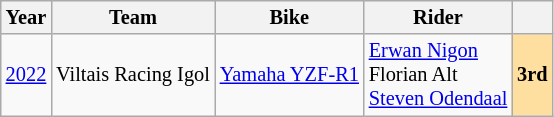<table class="wikitable" style="text-align:center; font-size:85%">
<tr>
<th valign="middle">Year</th>
<th valign="middle">Team</th>
<th valign="middle">Bike</th>
<th valign="middle">Rider</th>
<th valign="middle"></th>
</tr>
<tr>
<td><a href='#'>2022</a></td>
<td> Viltais Racing Igol</td>
<td><a href='#'>Yamaha YZF-R1</a></td>
<td align=left> <a href='#'>Erwan Nigon</a> <br> Florian Alt<br> <a href='#'>Steven Odendaal</a></td>
<th style="background:#ffdf9f;"><strong>3rd</strong></th>
</tr>
</table>
